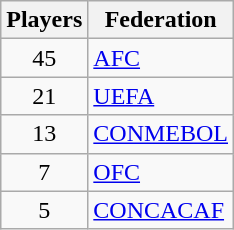<table class="wikitable">
<tr>
<th>Players</th>
<th>Federation</th>
</tr>
<tr>
<td align="center">45</td>
<td><a href='#'>AFC</a></td>
</tr>
<tr>
<td align="center">21</td>
<td><a href='#'>UEFA</a></td>
</tr>
<tr>
<td align="center">13</td>
<td><a href='#'>CONMEBOL</a></td>
</tr>
<tr>
<td align="center">7</td>
<td><a href='#'>OFC</a></td>
</tr>
<tr>
<td align="center">5</td>
<td><a href='#'>CONCACAF</a></td>
</tr>
</table>
